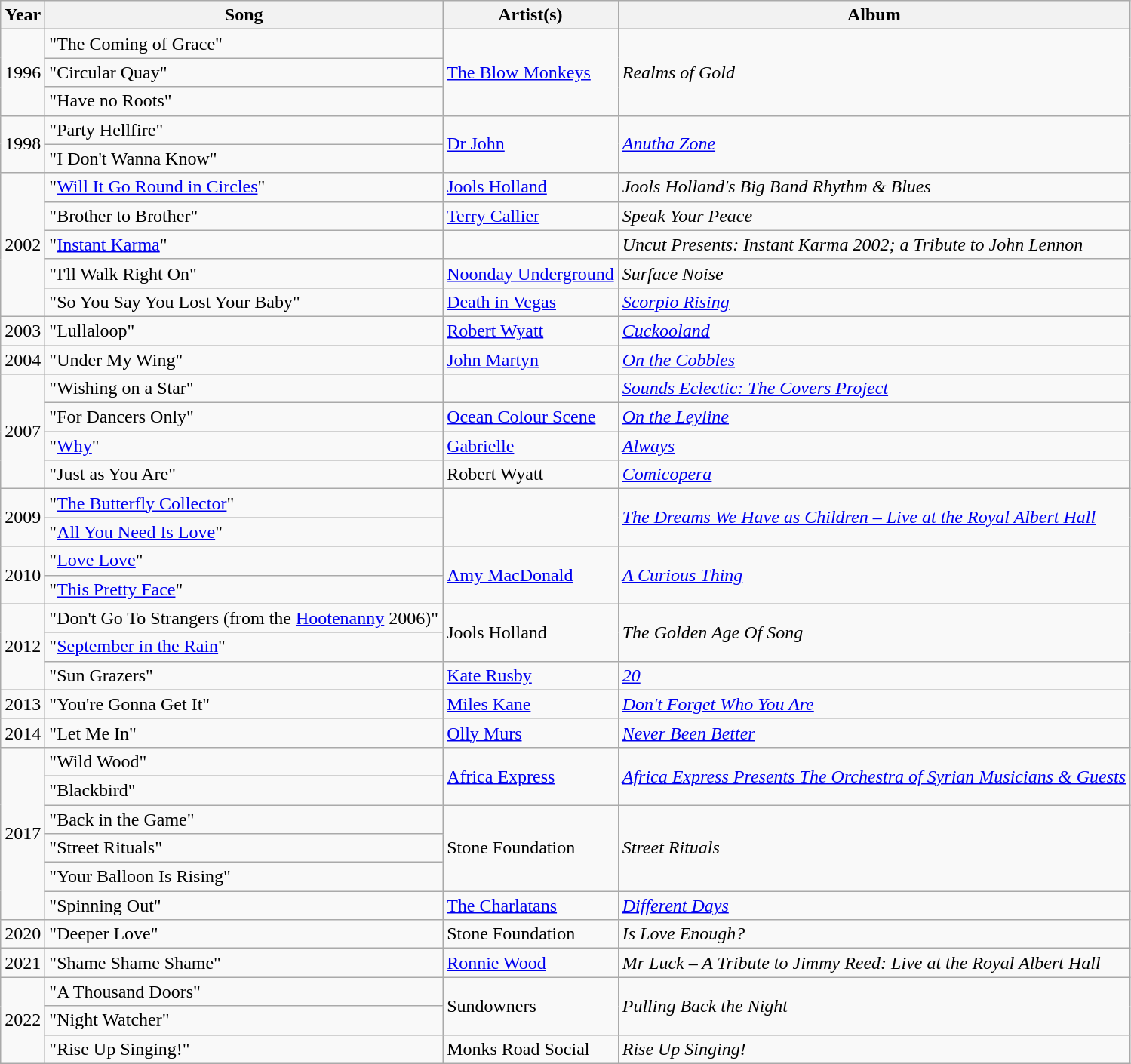<table class="wikitable sortable">
<tr>
<th>Year</th>
<th>Song</th>
<th>Artist(s)</th>
<th>Album</th>
</tr>
<tr>
<td rowspan=3>1996</td>
<td>"The Coming of Grace"</td>
<td rowspan=3><a href='#'>The Blow Monkeys</a></td>
<td rowspan=3><em>Realms of Gold</em></td>
</tr>
<tr>
<td>"Circular Quay"</td>
</tr>
<tr>
<td>"Have no Roots"</td>
</tr>
<tr>
<td rowspan=2>1998</td>
<td>"Party Hellfire"</td>
<td rowspan=2><a href='#'>Dr John</a></td>
<td rowspan=2><em><a href='#'>Anutha Zone</a></em></td>
</tr>
<tr>
<td>"I Don't Wanna Know"</td>
</tr>
<tr>
<td rowspan="5">2002</td>
<td>"<a href='#'>Will It Go Round in Circles</a>"</td>
<td><a href='#'>Jools Holland</a></td>
<td><em>Jools Holland's Big Band Rhythm & Blues</em></td>
</tr>
<tr>
<td>"Brother to Brother"</td>
<td><a href='#'>Terry Callier</a></td>
<td><em>Speak Your Peace</em></td>
</tr>
<tr>
<td>"<a href='#'>Instant Karma</a>"</td>
<td></td>
<td><em>Uncut Presents: Instant Karma 2002; a Tribute to John Lennon</em></td>
</tr>
<tr>
<td>"I'll Walk Right On"</td>
<td><a href='#'>Noonday Underground</a></td>
<td><em>Surface Noise</em></td>
</tr>
<tr>
<td>"So You Say You Lost Your Baby"</td>
<td><a href='#'>Death in Vegas</a></td>
<td><em><a href='#'>Scorpio Rising</a></em></td>
</tr>
<tr>
<td>2003</td>
<td>"Lullaloop"</td>
<td><a href='#'>Robert Wyatt</a></td>
<td><em><a href='#'>Cuckooland</a></em></td>
</tr>
<tr>
<td>2004</td>
<td>"Under My Wing"</td>
<td><a href='#'>John Martyn</a></td>
<td><em><a href='#'>On the Cobbles</a></em></td>
</tr>
<tr>
<td rowspan=4>2007</td>
<td>"Wishing on a Star"</td>
<td></td>
<td><em><a href='#'>Sounds Eclectic: The Covers Project</a></em></td>
</tr>
<tr>
<td>"For Dancers Only"</td>
<td><a href='#'>Ocean Colour Scene</a></td>
<td><em><a href='#'>On the Leyline</a></em></td>
</tr>
<tr>
<td>"<a href='#'>Why</a>"</td>
<td><a href='#'>Gabrielle</a></td>
<td><em><a href='#'>Always</a></em></td>
</tr>
<tr>
<td>"Just as You Are"</td>
<td>Robert Wyatt</td>
<td><em><a href='#'>Comicopera</a></em></td>
</tr>
<tr>
<td rowspan=2>2009</td>
<td>"<a href='#'>The Butterfly Collector</a>"</td>
<td rowspan=2></td>
<td rowspan=2><em><a href='#'>The Dreams We Have as Children – Live at the Royal Albert Hall</a></em></td>
</tr>
<tr>
<td>"<a href='#'>All You Need Is Love</a>"</td>
</tr>
<tr>
<td rowspan=2>2010</td>
<td>"<a href='#'>Love Love</a>"</td>
<td rowspan=2><a href='#'>Amy MacDonald</a></td>
<td rowspan=2><em><a href='#'>A Curious Thing</a></em></td>
</tr>
<tr>
<td>"<a href='#'>This Pretty Face</a>"</td>
</tr>
<tr>
<td rowspan=3>2012</td>
<td>"Don't Go To Strangers (from the <a href='#'>Hootenanny</a> 2006)"</td>
<td rowspan=2>Jools Holland</td>
<td rowspan=2><em>The Golden Age Of Song</em></td>
</tr>
<tr>
<td>"<a href='#'>September in the Rain</a>"</td>
</tr>
<tr>
<td>"Sun Grazers"</td>
<td><a href='#'>Kate Rusby</a></td>
<td><em><a href='#'>20</a></em></td>
</tr>
<tr>
<td>2013</td>
<td>"You're Gonna Get It"</td>
<td><a href='#'>Miles Kane</a></td>
<td><em><a href='#'>Don't Forget Who You Are</a></em></td>
</tr>
<tr>
<td>2014</td>
<td>"Let Me In"</td>
<td><a href='#'>Olly Murs</a></td>
<td><em><a href='#'>Never Been Better</a></em></td>
</tr>
<tr>
<td rowspan=6>2017</td>
<td>"Wild Wood"</td>
<td rowspan=2><a href='#'>Africa Express</a></td>
<td rowspan=2><em><a href='#'>Africa Express Presents The Orchestra of Syrian Musicians & Guests</a></em></td>
</tr>
<tr>
<td>"Blackbird"</td>
</tr>
<tr>
<td>"Back in the Game"</td>
<td rowspan=3>Stone Foundation</td>
<td rowspan=3><em>Street Rituals</em></td>
</tr>
<tr>
<td>"Street Rituals"</td>
</tr>
<tr>
<td>"Your Balloon Is Rising"</td>
</tr>
<tr>
<td>"Spinning Out"</td>
<td><a href='#'>The Charlatans</a></td>
<td><em><a href='#'>Different Days</a></em></td>
</tr>
<tr>
<td>2020</td>
<td>"Deeper Love"</td>
<td>Stone Foundation</td>
<td><em>Is Love Enough?</em></td>
</tr>
<tr>
<td>2021</td>
<td>"Shame Shame Shame"</td>
<td><a href='#'>Ronnie Wood</a></td>
<td><em>Mr Luck – A Tribute to Jimmy Reed: Live at the Royal Albert Hall</em></td>
</tr>
<tr>
<td rowspan="3">2022</td>
<td>"A Thousand Doors"</td>
<td rowspan="2">Sundowners</td>
<td rowspan="2"><em>Pulling Back the Night</em></td>
</tr>
<tr>
<td>"Night Watcher"</td>
</tr>
<tr>
<td>"Rise Up Singing!"</td>
<td>Monks Road Social</td>
<td><em>Rise Up Singing!</em></td>
</tr>
</table>
